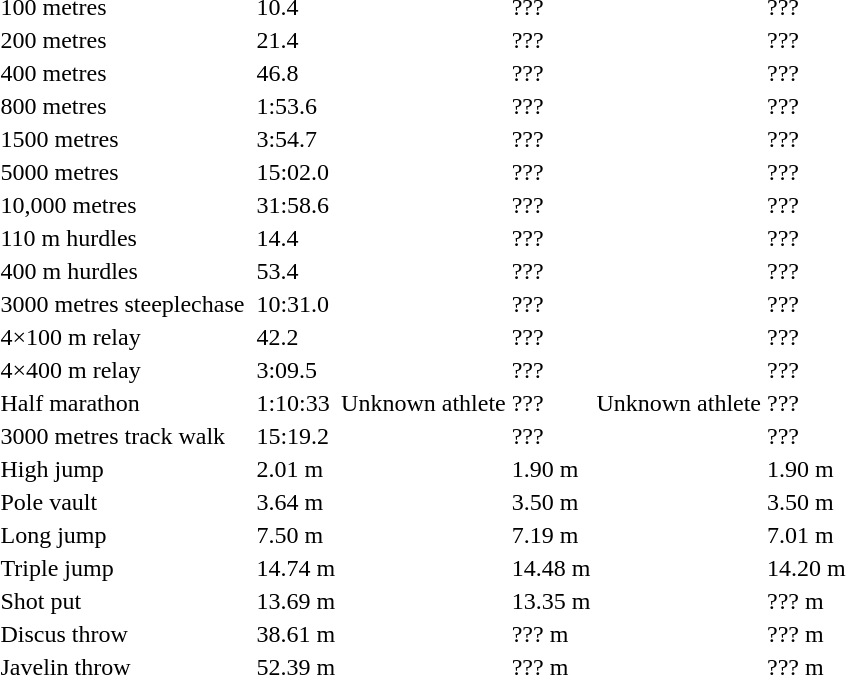<table>
<tr>
<td>100 metres</td>
<td></td>
<td>10.4</td>
<td></td>
<td>???</td>
<td></td>
<td>???</td>
</tr>
<tr>
<td>200 metres</td>
<td></td>
<td>21.4</td>
<td></td>
<td>???</td>
<td></td>
<td>???</td>
</tr>
<tr>
<td>400 metres</td>
<td></td>
<td>46.8</td>
<td></td>
<td>???</td>
<td></td>
<td>???</td>
</tr>
<tr>
<td>800 metres</td>
<td></td>
<td>1:53.6</td>
<td></td>
<td>???</td>
<td></td>
<td>???</td>
</tr>
<tr>
<td>1500 metres</td>
<td></td>
<td>3:54.7</td>
<td></td>
<td>???</td>
<td></td>
<td>???</td>
</tr>
<tr>
<td>5000 metres</td>
<td></td>
<td>15:02.0</td>
<td></td>
<td>???</td>
<td></td>
<td>???</td>
</tr>
<tr>
<td>10,000 metres</td>
<td></td>
<td>31:58.6</td>
<td></td>
<td>???</td>
<td></td>
<td>???</td>
</tr>
<tr>
<td>110 m hurdles</td>
<td></td>
<td>14.4</td>
<td></td>
<td>???</td>
<td></td>
<td>???</td>
</tr>
<tr>
<td>400 m hurdles</td>
<td></td>
<td>53.4</td>
<td></td>
<td>???</td>
<td></td>
<td>???</td>
</tr>
<tr>
<td>3000 metres steeplechase</td>
<td></td>
<td>10:31.0</td>
<td></td>
<td>???</td>
<td></td>
<td>???</td>
</tr>
<tr>
<td>4×100 m relay</td>
<td></td>
<td>42.2</td>
<td></td>
<td>???</td>
<td></td>
<td>???</td>
</tr>
<tr>
<td>4×400 m relay</td>
<td></td>
<td>3:09.5</td>
<td></td>
<td>???</td>
<td></td>
<td>???</td>
</tr>
<tr>
<td>Half marathon</td>
<td></td>
<td>1:10:33</td>
<td>Unknown athlete</td>
<td>???</td>
<td>Unknown athlete</td>
<td>???</td>
</tr>
<tr>
<td>3000 metres track walk</td>
<td></td>
<td>15:19.2</td>
<td></td>
<td>???</td>
<td></td>
<td>???</td>
</tr>
<tr>
<td>High jump</td>
<td></td>
<td>2.01 m</td>
<td></td>
<td>1.90 m</td>
<td></td>
<td>1.90 m</td>
</tr>
<tr>
<td>Pole vault</td>
<td></td>
<td>3.64 m</td>
<td></td>
<td>3.50 m</td>
<td></td>
<td>3.50 m</td>
</tr>
<tr>
<td>Long jump</td>
<td></td>
<td>7.50 m</td>
<td></td>
<td>7.19 m</td>
<td></td>
<td>7.01 m</td>
</tr>
<tr>
<td>Triple jump</td>
<td></td>
<td>14.74 m</td>
<td></td>
<td>14.48 m</td>
<td></td>
<td>14.20 m</td>
</tr>
<tr>
<td>Shot put</td>
<td></td>
<td>13.69 m</td>
<td></td>
<td>13.35 m</td>
<td></td>
<td>??? m</td>
</tr>
<tr>
<td>Discus throw</td>
<td></td>
<td>38.61 m</td>
<td></td>
<td>??? m</td>
<td></td>
<td>??? m</td>
</tr>
<tr>
<td>Javelin throw</td>
<td></td>
<td>52.39 m</td>
<td></td>
<td>??? m</td>
<td></td>
<td>??? m</td>
</tr>
</table>
